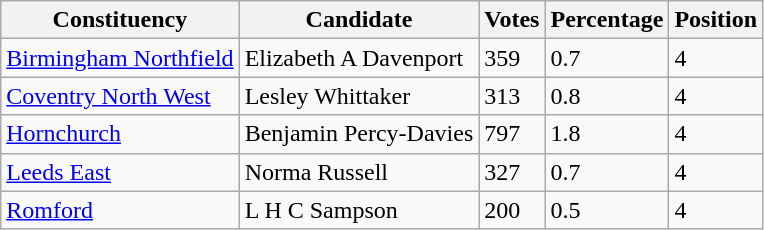<table class="wikitable">
<tr>
<th>Constituency</th>
<th>Candidate</th>
<th>Votes</th>
<th>Percentage</th>
<th>Position</th>
</tr>
<tr>
<td><a href='#'>Birmingham Northfield</a></td>
<td>Elizabeth A Davenport</td>
<td>359</td>
<td>0.7</td>
<td>4</td>
</tr>
<tr>
<td><a href='#'>Coventry North West</a></td>
<td>Lesley Whittaker</td>
<td>313</td>
<td>0.8</td>
<td>4</td>
</tr>
<tr>
<td><a href='#'>Hornchurch</a></td>
<td>Benjamin Percy-Davies</td>
<td>797</td>
<td>1.8</td>
<td>4</td>
</tr>
<tr>
<td><a href='#'>Leeds East</a></td>
<td>Norma Russell</td>
<td>327</td>
<td>0.7</td>
<td>4</td>
</tr>
<tr>
<td><a href='#'>Romford</a></td>
<td>L H C Sampson</td>
<td>200</td>
<td>0.5</td>
<td>4</td>
</tr>
</table>
